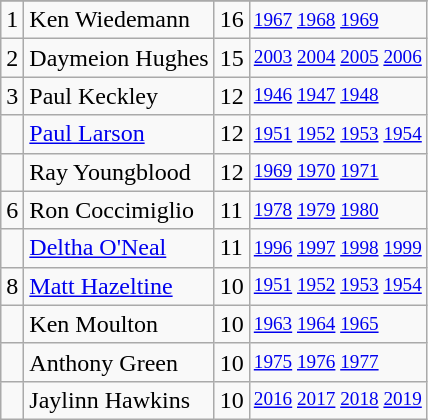<table class="wikitable">
<tr>
</tr>
<tr>
<td>1</td>
<td>Ken Wiedemann</td>
<td>16</td>
<td style="font-size:80%;"><a href='#'>1967</a> <a href='#'>1968</a> <a href='#'>1969</a></td>
</tr>
<tr>
<td>2</td>
<td>Daymeion Hughes</td>
<td>15</td>
<td style="font-size:80%;"><a href='#'>2003</a> <a href='#'>2004</a> <a href='#'>2005</a> <a href='#'>2006</a></td>
</tr>
<tr>
<td>3</td>
<td>Paul Keckley</td>
<td>12</td>
<td style="font-size:80%;"><a href='#'>1946</a> <a href='#'>1947</a> <a href='#'>1948</a></td>
</tr>
<tr>
<td></td>
<td><a href='#'>Paul Larson</a></td>
<td>12</td>
<td style="font-size:80%;"><a href='#'>1951</a> <a href='#'>1952</a> <a href='#'>1953</a> <a href='#'>1954</a></td>
</tr>
<tr>
<td></td>
<td>Ray Youngblood</td>
<td>12</td>
<td style="font-size:80%;"><a href='#'>1969</a> <a href='#'>1970</a> <a href='#'>1971</a></td>
</tr>
<tr>
<td>6</td>
<td>Ron Coccimiglio</td>
<td>11</td>
<td style="font-size:80%;"><a href='#'>1978</a> <a href='#'>1979</a> <a href='#'>1980</a></td>
</tr>
<tr>
<td></td>
<td><a href='#'>Deltha O'Neal</a></td>
<td>11</td>
<td style="font-size:80%;"><a href='#'>1996</a> <a href='#'>1997</a> <a href='#'>1998</a> <a href='#'>1999</a></td>
</tr>
<tr>
<td>8</td>
<td><a href='#'>Matt Hazeltine</a></td>
<td>10</td>
<td style="font-size:80%;"><a href='#'>1951</a> <a href='#'>1952</a> <a href='#'>1953</a> <a href='#'>1954</a></td>
</tr>
<tr>
<td></td>
<td>Ken Moulton</td>
<td>10</td>
<td style="font-size:80%;"><a href='#'>1963</a> <a href='#'>1964</a> <a href='#'>1965</a></td>
</tr>
<tr>
<td></td>
<td>Anthony Green</td>
<td>10</td>
<td style="font-size:80%;"><a href='#'>1975</a> <a href='#'>1976</a> <a href='#'>1977</a></td>
</tr>
<tr>
<td></td>
<td>Jaylinn Hawkins</td>
<td>10</td>
<td style="font-size:80%;"><a href='#'>2016</a> <a href='#'>2017</a> <a href='#'>2018</a> <a href='#'>2019</a></td>
</tr>
</table>
